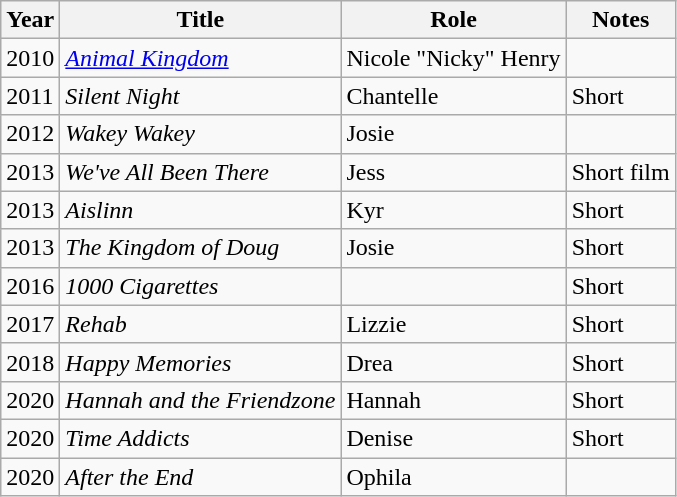<table class="wikitable">
<tr>
<th>Year</th>
<th>Title</th>
<th>Role</th>
<th>Notes</th>
</tr>
<tr>
<td>2010</td>
<td><em><a href='#'>Animal Kingdom</a></em></td>
<td>Nicole "Nicky" Henry</td>
<td></td>
</tr>
<tr>
<td>2011</td>
<td><em>Silent Night</em></td>
<td>Chantelle</td>
<td>Short</td>
</tr>
<tr>
<td>2012</td>
<td><em>Wakey Wakey</em></td>
<td>Josie</td>
<td></td>
</tr>
<tr>
<td>2013</td>
<td><em>We've All Been There</em></td>
<td>Jess</td>
<td>Short film</td>
</tr>
<tr>
<td>2013</td>
<td><em>Aislinn</em></td>
<td>Kyr</td>
<td>Short</td>
</tr>
<tr>
<td>2013</td>
<td><em>The Kingdom of Doug</em></td>
<td>Josie</td>
<td>Short</td>
</tr>
<tr>
<td>2016</td>
<td><em>1000 Cigarettes</em></td>
<td></td>
<td>Short</td>
</tr>
<tr>
<td>2017</td>
<td><em>Rehab</em></td>
<td>Lizzie</td>
<td>Short</td>
</tr>
<tr>
<td>2018</td>
<td><em>Happy Memories</em></td>
<td>Drea</td>
<td>Short</td>
</tr>
<tr>
<td>2020</td>
<td><em>Hannah and the Friendzone</em></td>
<td>Hannah</td>
<td>Short</td>
</tr>
<tr>
<td>2020</td>
<td><em>Time Addicts</em></td>
<td>Denise</td>
<td>Short</td>
</tr>
<tr>
<td>2020</td>
<td><em>After the End</em></td>
<td>Ophila</td>
<td></td>
</tr>
</table>
